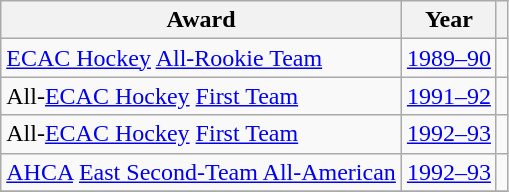<table class="wikitable">
<tr>
<th>Award</th>
<th>Year</th>
<th></th>
</tr>
<tr>
<td><a href='#'>ECAC Hockey</a> <a href='#'>All-Rookie Team</a></td>
<td><a href='#'>1989–90</a></td>
<td></td>
</tr>
<tr>
<td>All-<a href='#'>ECAC Hockey</a> <a href='#'>First Team</a></td>
<td><a href='#'>1991–92</a></td>
<td></td>
</tr>
<tr>
<td>All-<a href='#'>ECAC Hockey</a> <a href='#'>First Team</a></td>
<td><a href='#'>1992–93</a></td>
<td></td>
</tr>
<tr>
<td><a href='#'>AHCA</a> <a href='#'>East Second-Team All-American</a></td>
<td><a href='#'>1992–93</a></td>
<td></td>
</tr>
<tr>
</tr>
</table>
